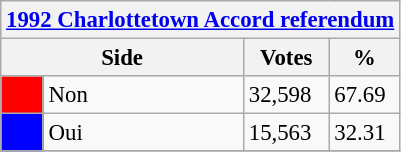<table class="wikitable" style="font-size: 95%; clear:both">
<tr style="background-color:#E9E9E9">
<th colspan=4><a href='#'>1992 Charlottetown Accord referendum</a></th>
</tr>
<tr style="background-color:#E9E9E9">
<th colspan=2 style="width: 130px">Side</th>
<th style="width: 50px">Votes</th>
<th style="width: 40px">%</th>
</tr>
<tr>
<td bgcolor="red"></td>
<td>Non</td>
<td>32,598</td>
<td>67.69</td>
</tr>
<tr>
<td bgcolor="blue"></td>
<td>Oui</td>
<td>15,563</td>
<td>32.31</td>
</tr>
<tr>
</tr>
</table>
